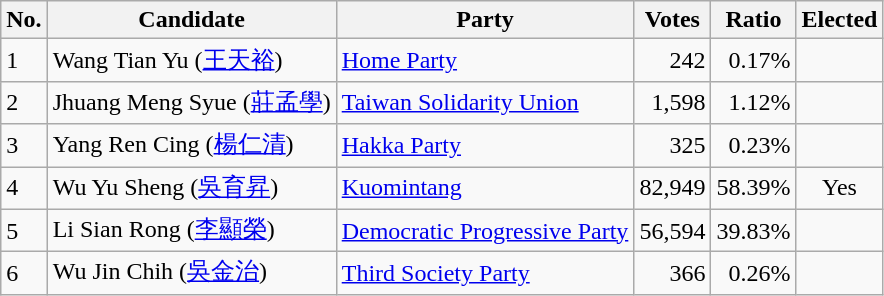<table class=wikitable>
<tr>
<th>No.</th>
<th>Candidate</th>
<th>Party</th>
<th>Votes</th>
<th>Ratio</th>
<th>Elected</th>
</tr>
<tr>
<td>1</td>
<td>Wang Tian Yu (<a href='#'>王天裕</a>)</td>
<td> <a href='#'>Home Party</a></td>
<td align="right">242</td>
<td align="right">0.17%</td>
<td></td>
</tr>
<tr>
<td>2</td>
<td>Jhuang Meng Syue  (<a href='#'>莊孟學</a>)</td>
<td><a href='#'>Taiwan Solidarity Union</a></td>
<td align="right">1,598</td>
<td align="right">1.12%</td>
<td></td>
</tr>
<tr>
<td>3</td>
<td>Yang Ren Cing  (<a href='#'>楊仁清</a>)</td>
<td><a href='#'>Hakka Party</a></td>
<td align="right">325</td>
<td align="right">0.23%</td>
<td></td>
</tr>
<tr>
<td>4</td>
<td>Wu Yu Sheng  (<a href='#'>吳育昇</a>)</td>
<td><a href='#'>Kuomintang</a></td>
<td align="right">82,949</td>
<td align="right">58.39%</td>
<td align="center">Yes</td>
</tr>
<tr>
<td>5</td>
<td>Li Sian Rong  (<a href='#'>李顯榮</a>)</td>
<td><a href='#'>Democratic Progressive Party</a></td>
<td align="right">56,594</td>
<td align="right">39.83%</td>
<td></td>
</tr>
<tr>
<td>6</td>
<td>Wu Jin Chih  (<a href='#'>吳金治</a>)</td>
<td><a href='#'>Third Society Party</a></td>
<td align="right">366</td>
<td align="right">0.26%</td>
<td></td>
</tr>
</table>
